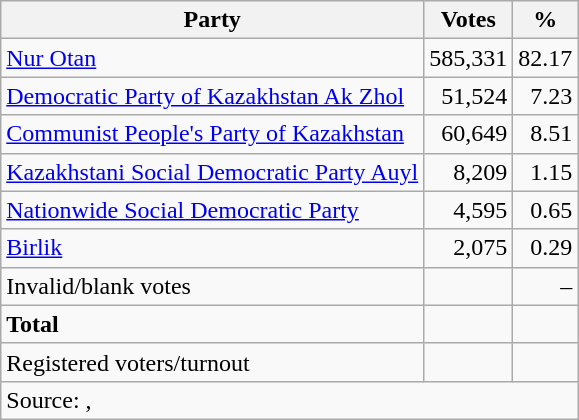<table class=wikitable style=text-align:right>
<tr>
<th>Party</th>
<th>Votes</th>
<th>%</th>
</tr>
<tr>
<td align=left><a href='#'>Nur Otan</a></td>
<td>585,331</td>
<td>82.17</td>
</tr>
<tr>
<td align=left><a href='#'>Democratic Party of Kazakhstan Ak Zhol</a></td>
<td>51,524</td>
<td>7.23</td>
</tr>
<tr>
<td align=left><a href='#'>Communist People's Party of Kazakhstan</a></td>
<td>60,649</td>
<td>8.51</td>
</tr>
<tr>
<td align=left><a href='#'>Kazakhstani Social Democratic Party Auyl</a></td>
<td>8,209</td>
<td>1.15</td>
</tr>
<tr>
<td align=left><a href='#'>Nationwide Social Democratic Party</a></td>
<td>4,595</td>
<td>0.65</td>
</tr>
<tr>
<td align=left><a href='#'>Birlik</a></td>
<td>2,075</td>
<td>0.29</td>
</tr>
<tr>
<td align=left>Invalid/blank votes</td>
<td></td>
<td>–</td>
</tr>
<tr>
<td align=left><strong>Total</strong></td>
<td></td>
<td></td>
</tr>
<tr>
<td align=left>Registered voters/turnout</td>
<td></td>
<td></td>
</tr>
<tr>
<td style="text-align:left;" colspan="5">Source: , </td>
</tr>
</table>
